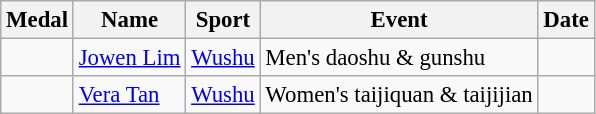<table class="wikitable sortable" style="font-size: 95%;">
<tr>
<th>Medal</th>
<th>Name</th>
<th>Sport</th>
<th>Event</th>
<th>Date</th>
</tr>
<tr>
<td></td>
<td><a href='#'>Jowen Lim</a></td>
<td><a href='#'>Wushu</a></td>
<td>Men's daoshu & gunshu</td>
<td></td>
</tr>
<tr>
<td></td>
<td><a href='#'>Vera Tan</a></td>
<td><a href='#'>Wushu</a></td>
<td>Women's taijiquan & taijijian</td>
<td></td>
</tr>
</table>
